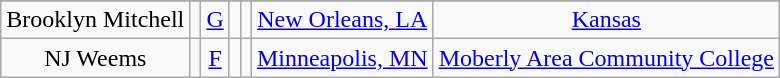<table class="wikitable sortable" style="text-align: center">
<tr align=center>
</tr>
<tr>
<td>Brooklyn Mitchell</td>
<td></td>
<td><a href='#'>G</a></td>
<td></td>
<td></td>
<td><a href='#'>New Orleans, LA</a></td>
<td><a href='#'>Kansas</a></td>
</tr>
<tr>
<td>NJ Weems</td>
<td></td>
<td><a href='#'>F</a></td>
<td></td>
<td></td>
<td><a href='#'>Minneapolis, MN</a></td>
<td><a href='#'>Moberly Area Community College</a></td>
</tr>
</table>
